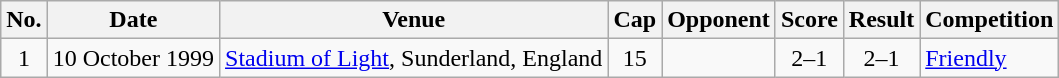<table class="wikitable sortable">
<tr>
<th scope="col">No.</th>
<th scope="col">Date</th>
<th scope="col">Venue</th>
<th scope="col">Cap</th>
<th scope="col">Opponent</th>
<th scope="col">Score</th>
<th scope="col">Result</th>
<th scope="col">Competition</th>
</tr>
<tr>
<td align="center">1</td>
<td>10 October 1999</td>
<td><a href='#'>Stadium of Light</a>, Sunderland, England</td>
<td align="center">15</td>
<td></td>
<td align="center">2–1</td>
<td align="center">2–1</td>
<td><a href='#'>Friendly</a></td>
</tr>
</table>
